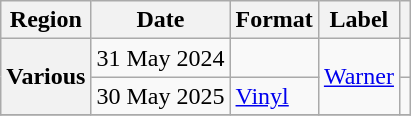<table class="wikitable plainrowheaders">
<tr>
<th scope="col">Region</th>
<th scope="col">Date</th>
<th scope="col">Format</th>
<th scope="col">Label</th>
<th scope="col"></th>
</tr>
<tr>
<th rowspan="2">Various</th>
<td rowspan="1">31 May 2024</td>
<td></td>
<td rowspan="2"><a href='#'>Warner</a></td>
<td style="text-align:center"></td>
</tr>
<tr>
<td rowspan="1">30 May 2025</td>
<td><a href='#'>Vinyl</a></td>
<td style="text-align:center"></td>
</tr>
<tr>
</tr>
</table>
